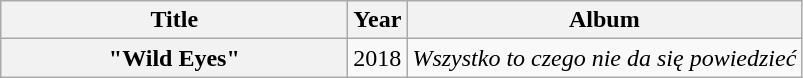<table class="wikitable plainrowheaders" style="text-align:center;">
<tr>
<th scope="col" style="width:14em;">Title</th>
<th scope="col" style="width:1em;">Year</th>
<th scope="col">Album</th>
</tr>
<tr>
<th scope="row">"Wild Eyes"<br></th>
<td>2018</td>
<td><em>Wszystko to czego nie da się powiedzieć</em></td>
</tr>
</table>
